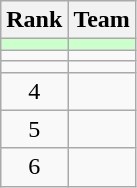<table class="wikitable">
<tr>
<th>Rank</th>
<th>Team</th>
</tr>
<tr bgcolor=ccffcc>
<td align=center></td>
<td></td>
</tr>
<tr>
<td align=center></td>
<td></td>
</tr>
<tr>
<td align=center></td>
<td></td>
</tr>
<tr>
<td align=center>4</td>
<td></td>
</tr>
<tr>
<td align=center>5</td>
<td></td>
</tr>
<tr>
<td align=center>6</td>
<td></td>
</tr>
</table>
